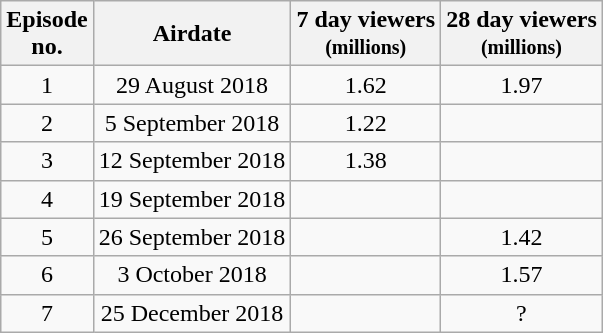<table class="wikitable" style="text-align:center;">
<tr>
<th>Episode<br>no.</th>
<th>Airdate</th>
<th>7 day viewers<br><small>(millions)</small></th>
<th>28 day viewers<br><small>(millions)</small></th>
</tr>
<tr>
<td>1</td>
<td>29 August 2018</td>
<td>1.62</td>
<td>1.97</td>
</tr>
<tr>
<td>2</td>
<td>5 September 2018</td>
<td>1.22</td>
<td></td>
</tr>
<tr>
<td>3</td>
<td>12 September 2018</td>
<td>1.38</td>
<td></td>
</tr>
<tr>
<td>4</td>
<td>19 September 2018</td>
<td></td>
<td></td>
</tr>
<tr>
<td>5</td>
<td>26 September 2018</td>
<td></td>
<td>1.42</td>
</tr>
<tr>
<td>6</td>
<td>3 October 2018</td>
<td></td>
<td>1.57</td>
</tr>
<tr>
<td>7</td>
<td>25 December 2018</td>
<td></td>
<td>?</td>
</tr>
</table>
